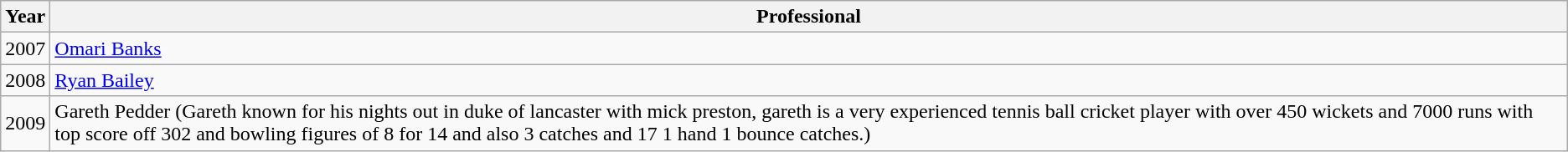<table class="wikitable" border="1">
<tr>
<th>Year</th>
<th>Professional</th>
</tr>
<tr>
<td>2007</td>
<td><a href='#'>Omari Banks</a></td>
</tr>
<tr>
<td>2008</td>
<td><a href='#'>Ryan Bailey</a></td>
</tr>
<tr>
<td>2009</td>
<td>Gareth Pedder (Gareth known for his nights out in duke of lancaster with mick preston, gareth is a very experienced tennis ball cricket player with over 450 wickets and 7000 runs with top score off 302 and bowling figures of 8 for 14 and also 3 catches and 17 1 hand 1 bounce catches.)</td>
</tr>
</table>
